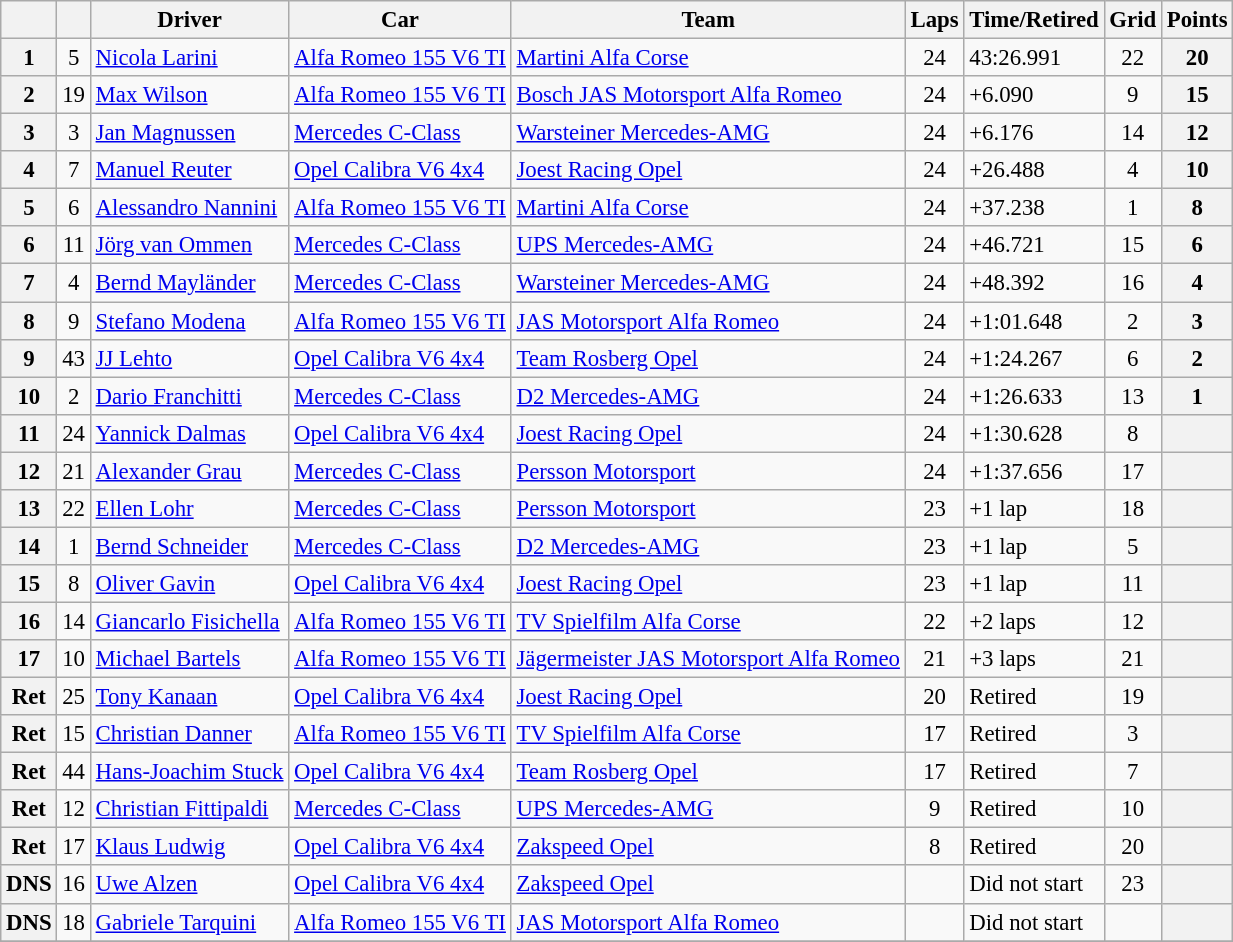<table class="wikitable sortable" style="font-size:95%">
<tr>
<th></th>
<th></th>
<th>Driver</th>
<th>Car</th>
<th>Team</th>
<th>Laps</th>
<th>Time/Retired</th>
<th>Grid</th>
<th>Points</th>
</tr>
<tr>
<th>1</th>
<td align=center>5</td>
<td> <a href='#'>Nicola Larini</a></td>
<td><a href='#'>Alfa Romeo 155 V6 TI</a></td>
<td> <a href='#'>Martini Alfa Corse</a></td>
<td align=center>24</td>
<td>43:26.991</td>
<td align=center>22</td>
<th>20</th>
</tr>
<tr>
<th>2</th>
<td align=center>19</td>
<td> <a href='#'>Max Wilson</a></td>
<td><a href='#'>Alfa Romeo 155 V6 TI</a></td>
<td> <a href='#'>Bosch JAS Motorsport Alfa Romeo</a></td>
<td align=center>24</td>
<td>+6.090</td>
<td align=center>9</td>
<th>15</th>
</tr>
<tr>
<th>3</th>
<td align=center>3</td>
<td> <a href='#'>Jan Magnussen</a></td>
<td><a href='#'>Mercedes C-Class</a></td>
<td> <a href='#'>Warsteiner Mercedes-AMG</a></td>
<td align=center>24</td>
<td>+6.176</td>
<td align=center>14</td>
<th>12</th>
</tr>
<tr>
<th>4</th>
<td align=center>7</td>
<td> <a href='#'>Manuel Reuter</a></td>
<td><a href='#'>Opel Calibra V6 4x4</a></td>
<td> <a href='#'>Joest Racing Opel</a></td>
<td align=center>24</td>
<td>+26.488</td>
<td align=center>4</td>
<th>10</th>
</tr>
<tr>
<th>5</th>
<td align=center>6</td>
<td> <a href='#'>Alessandro Nannini</a></td>
<td><a href='#'>Alfa Romeo 155 V6 TI</a></td>
<td> <a href='#'>Martini Alfa Corse</a></td>
<td align=center>24</td>
<td>+37.238</td>
<td align=center>1</td>
<th>8</th>
</tr>
<tr>
<th>6</th>
<td align=center>11</td>
<td> <a href='#'>Jörg van Ommen</a></td>
<td><a href='#'>Mercedes C-Class</a></td>
<td> <a href='#'>UPS Mercedes-AMG</a></td>
<td align=center>24</td>
<td>+46.721</td>
<td align=center>15</td>
<th>6</th>
</tr>
<tr>
<th>7</th>
<td align=center>4</td>
<td> <a href='#'>Bernd Mayländer</a></td>
<td><a href='#'>Mercedes C-Class</a></td>
<td> <a href='#'>Warsteiner Mercedes-AMG</a></td>
<td align=center>24</td>
<td>+48.392</td>
<td align=center>16</td>
<th>4</th>
</tr>
<tr>
<th>8</th>
<td align=center>9</td>
<td> <a href='#'>Stefano Modena</a></td>
<td><a href='#'>Alfa Romeo 155 V6 TI</a></td>
<td> <a href='#'>JAS Motorsport Alfa Romeo</a></td>
<td align=center>24</td>
<td>+1:01.648</td>
<td align=center>2</td>
<th>3</th>
</tr>
<tr>
<th>9</th>
<td align=center>43</td>
<td> <a href='#'>JJ Lehto</a></td>
<td><a href='#'>Opel Calibra V6 4x4</a></td>
<td> <a href='#'>Team Rosberg Opel</a></td>
<td align=center>24</td>
<td>+1:24.267</td>
<td align=center>6</td>
<th>2</th>
</tr>
<tr>
<th>10</th>
<td align=center>2</td>
<td> <a href='#'>Dario Franchitti</a></td>
<td><a href='#'>Mercedes C-Class</a></td>
<td> <a href='#'>D2 Mercedes-AMG</a></td>
<td align=center>24</td>
<td>+1:26.633</td>
<td align=center>13</td>
<th>1</th>
</tr>
<tr>
<th>11</th>
<td align=center>24</td>
<td> <a href='#'>Yannick Dalmas</a></td>
<td><a href='#'>Opel Calibra V6 4x4</a></td>
<td> <a href='#'>Joest Racing Opel</a></td>
<td align=center>24</td>
<td>+1:30.628</td>
<td align=center>8</td>
<th></th>
</tr>
<tr>
<th>12</th>
<td align=center>21</td>
<td> <a href='#'>Alexander Grau</a></td>
<td><a href='#'>Mercedes C-Class</a></td>
<td> <a href='#'>Persson Motorsport</a></td>
<td align=center>24</td>
<td>+1:37.656</td>
<td align=center>17</td>
<th></th>
</tr>
<tr>
<th>13</th>
<td align=center>22</td>
<td> <a href='#'>Ellen Lohr</a></td>
<td><a href='#'>Mercedes C-Class</a></td>
<td> <a href='#'>Persson Motorsport</a></td>
<td align=center>23</td>
<td>+1 lap</td>
<td align=center>18</td>
<th></th>
</tr>
<tr>
<th>14</th>
<td align=center>1</td>
<td> <a href='#'>Bernd Schneider</a></td>
<td><a href='#'>Mercedes C-Class</a></td>
<td> <a href='#'>D2 Mercedes-AMG</a></td>
<td align=center>23</td>
<td>+1 lap</td>
<td align=center>5</td>
<th></th>
</tr>
<tr>
<th>15</th>
<td align=center>8</td>
<td> <a href='#'>Oliver Gavin</a></td>
<td><a href='#'>Opel Calibra V6 4x4</a></td>
<td> <a href='#'>Joest Racing Opel</a></td>
<td align=center>23</td>
<td>+1 lap</td>
<td align=center>11</td>
<th></th>
</tr>
<tr>
<th>16</th>
<td align=center>14</td>
<td> <a href='#'>Giancarlo Fisichella</a></td>
<td><a href='#'>Alfa Romeo 155 V6 TI</a></td>
<td> <a href='#'>TV Spielfilm Alfa Corse</a></td>
<td align=center>22</td>
<td>+2 laps</td>
<td align=center>12</td>
<th></th>
</tr>
<tr>
<th>17</th>
<td align=center>10</td>
<td> <a href='#'>Michael Bartels</a></td>
<td><a href='#'>Alfa Romeo 155 V6 TI</a></td>
<td> <a href='#'>Jägermeister JAS Motorsport Alfa Romeo</a></td>
<td align=center>21</td>
<td>+3 laps</td>
<td align=center>21</td>
<th></th>
</tr>
<tr>
<th>Ret</th>
<td align=center>25</td>
<td> <a href='#'>Tony Kanaan</a></td>
<td><a href='#'>Opel Calibra V6 4x4</a></td>
<td> <a href='#'>Joest Racing Opel</a></td>
<td align=center>20</td>
<td>Retired</td>
<td align=center>19</td>
<th></th>
</tr>
<tr>
<th>Ret</th>
<td align=center>15</td>
<td> <a href='#'>Christian Danner</a></td>
<td><a href='#'>Alfa Romeo 155 V6 TI</a></td>
<td> <a href='#'>TV Spielfilm Alfa Corse</a></td>
<td align=center>17</td>
<td>Retired</td>
<td align=center>3</td>
<th></th>
</tr>
<tr>
<th>Ret</th>
<td align=center>44</td>
<td> <a href='#'>Hans-Joachim Stuck</a></td>
<td><a href='#'>Opel Calibra V6 4x4</a></td>
<td> <a href='#'>Team Rosberg Opel</a></td>
<td align=center>17</td>
<td>Retired</td>
<td align=center>7</td>
<th></th>
</tr>
<tr>
<th>Ret</th>
<td align=center>12</td>
<td> <a href='#'>Christian Fittipaldi</a></td>
<td><a href='#'>Mercedes C-Class</a></td>
<td> <a href='#'>UPS Mercedes-AMG</a></td>
<td align=center>9</td>
<td>Retired</td>
<td align=center>10</td>
<th></th>
</tr>
<tr>
<th>Ret</th>
<td align=center>17</td>
<td> <a href='#'>Klaus Ludwig</a></td>
<td><a href='#'>Opel Calibra V6 4x4</a></td>
<td> <a href='#'>Zakspeed Opel</a></td>
<td align=center>8</td>
<td>Retired</td>
<td align=center>20</td>
<th></th>
</tr>
<tr>
<th>DNS</th>
<td align=center>16</td>
<td> <a href='#'>Uwe Alzen</a></td>
<td><a href='#'>Opel Calibra V6 4x4</a></td>
<td> <a href='#'>Zakspeed Opel</a></td>
<td align=center></td>
<td>Did not start</td>
<td align=center>23</td>
<th></th>
</tr>
<tr>
<th>DNS</th>
<td align=center>18</td>
<td> <a href='#'>Gabriele Tarquini</a></td>
<td><a href='#'>Alfa Romeo 155 V6 TI</a></td>
<td> <a href='#'>JAS Motorsport Alfa Romeo</a></td>
<td align=center></td>
<td>Did not start</td>
<td align=center></td>
<th></th>
</tr>
<tr>
</tr>
</table>
